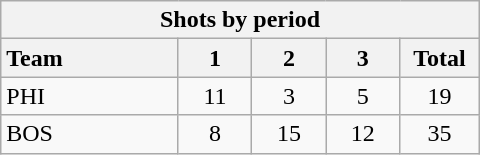<table class="wikitable" style="width:20em; text-align:right;">
<tr>
<th colspan=6>Shots by period</th>
</tr>
<tr>
<th style="width:8em; text-align:left;">Team</th>
<th style="width:3em;">1</th>
<th style="width:3em;">2</th>
<th style="width:3em;">3<br></th>
<th style="width:3em;">Total</th>
</tr>
<tr>
<td style="text-align:left;">PHI</td>
<td align=center>11</td>
<td align=center>3</td>
<td align=center>5</td>
<td align=center>19</td>
</tr>
<tr>
<td style="text-align:left;">BOS</td>
<td align=center>8</td>
<td align=center>15</td>
<td align=center>12</td>
<td align=center>35</td>
</tr>
</table>
